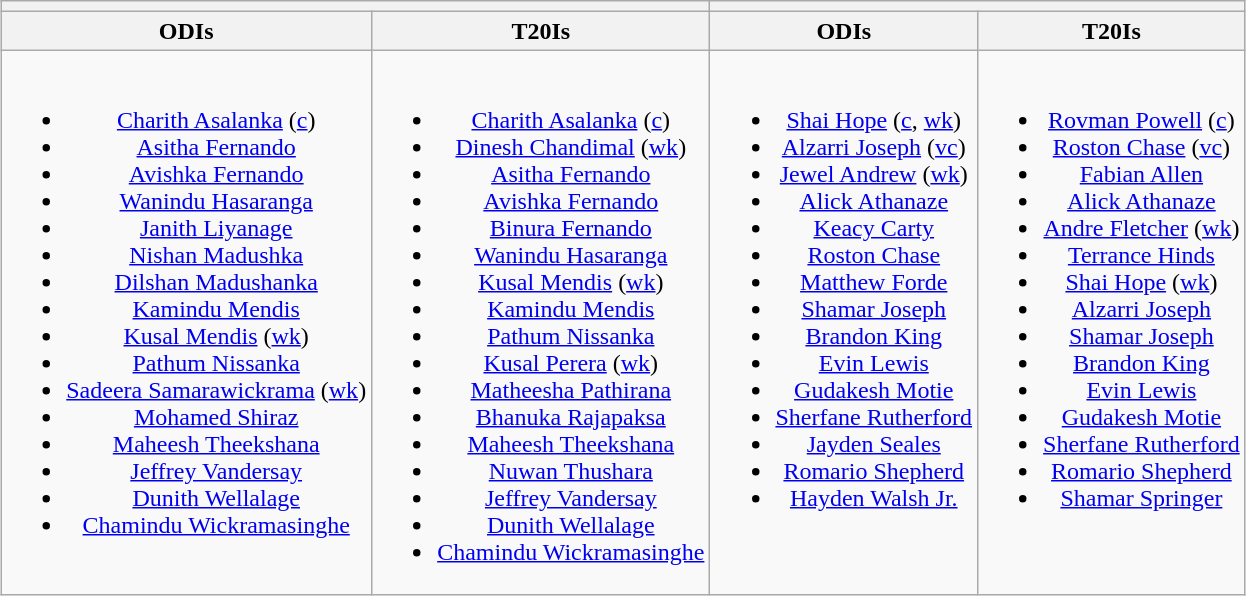<table class="wikitable" style="text-align:center;margin:auto">
<tr>
<th colspan="2"></th>
<th colspan="2"></th>
</tr>
<tr>
<th>ODIs</th>
<th>T20Is</th>
<th>ODIs</th>
<th>T20Is</th>
</tr>
<tr style="vertical-align:top">
<td><br><ul><li><a href='#'>Charith Asalanka</a> (<a href='#'>c</a>)</li><li><a href='#'>Asitha Fernando</a></li><li><a href='#'>Avishka Fernando</a></li><li><a href='#'>Wanindu Hasaranga</a></li><li><a href='#'>Janith Liyanage</a></li><li><a href='#'>Nishan Madushka</a></li><li><a href='#'>Dilshan Madushanka</a></li><li><a href='#'>Kamindu Mendis</a></li><li><a href='#'>Kusal Mendis</a> (<a href='#'>wk</a>)</li><li><a href='#'>Pathum Nissanka</a></li><li><a href='#'>Sadeera Samarawickrama</a> (<a href='#'>wk</a>)</li><li><a href='#'>Mohamed Shiraz</a></li><li><a href='#'>Maheesh Theekshana</a></li><li><a href='#'>Jeffrey Vandersay</a></li><li><a href='#'>Dunith Wellalage</a></li><li><a href='#'>Chamindu Wickramasinghe</a></li></ul></td>
<td><br><ul><li><a href='#'>Charith Asalanka</a> (<a href='#'>c</a>)</li><li><a href='#'>Dinesh Chandimal</a> (<a href='#'>wk</a>)</li><li><a href='#'>Asitha Fernando</a></li><li><a href='#'>Avishka Fernando</a></li><li><a href='#'>Binura Fernando</a></li><li><a href='#'>Wanindu Hasaranga</a></li><li><a href='#'>Kusal Mendis</a> (<a href='#'>wk</a>)</li><li><a href='#'>Kamindu Mendis</a></li><li><a href='#'>Pathum Nissanka</a></li><li><a href='#'>Kusal Perera</a> (<a href='#'>wk</a>)</li><li><a href='#'>Matheesha Pathirana</a></li><li><a href='#'>Bhanuka Rajapaksa</a></li><li><a href='#'>Maheesh Theekshana</a></li><li><a href='#'>Nuwan Thushara</a></li><li><a href='#'>Jeffrey Vandersay</a></li><li><a href='#'>Dunith Wellalage</a></li><li><a href='#'>Chamindu Wickramasinghe</a></li></ul></td>
<td><br><ul><li><a href='#'>Shai Hope</a> (<a href='#'>c</a>, <a href='#'>wk</a>)</li><li><a href='#'>Alzarri Joseph</a> (<a href='#'>vc</a>)</li><li><a href='#'>Jewel Andrew</a> (<a href='#'>wk</a>)</li><li><a href='#'>Alick Athanaze</a></li><li><a href='#'>Keacy Carty</a></li><li><a href='#'>Roston Chase</a></li><li><a href='#'>Matthew Forde</a></li><li><a href='#'>Shamar Joseph</a></li><li><a href='#'>Brandon King</a></li><li><a href='#'>Evin Lewis</a></li><li><a href='#'>Gudakesh Motie</a></li><li><a href='#'>Sherfane Rutherford</a></li><li><a href='#'>Jayden Seales</a></li><li><a href='#'>Romario Shepherd</a></li><li><a href='#'>Hayden Walsh Jr.</a></li></ul></td>
<td><br><ul><li><a href='#'>Rovman Powell</a> (<a href='#'>c</a>)</li><li><a href='#'>Roston Chase</a> (<a href='#'>vc</a>)</li><li><a href='#'>Fabian Allen</a></li><li><a href='#'>Alick Athanaze</a></li><li><a href='#'>Andre Fletcher</a> (<a href='#'>wk</a>)</li><li><a href='#'>Terrance Hinds</a></li><li><a href='#'>Shai Hope</a> (<a href='#'>wk</a>)</li><li><a href='#'>Alzarri Joseph</a></li><li><a href='#'>Shamar Joseph</a></li><li><a href='#'>Brandon King</a></li><li><a href='#'>Evin Lewis</a></li><li><a href='#'>Gudakesh Motie</a></li><li><a href='#'>Sherfane Rutherford</a></li><li><a href='#'>Romario Shepherd</a></li><li><a href='#'>Shamar Springer</a></li></ul></td>
</tr>
</table>
